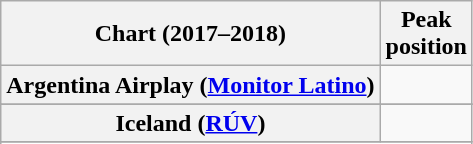<table class="wikitable sortable plainrowheaders">
<tr>
<th>Chart (2017–2018)</th>
<th>Peak<br>position</th>
</tr>
<tr>
<th scope="row">Argentina Airplay (<a href='#'>Monitor Latino</a>)</th>
<td></td>
</tr>
<tr>
</tr>
<tr>
<th scope="row">Iceland (<a href='#'>RÚV</a>)</th>
<td></td>
</tr>
<tr>
</tr>
<tr>
</tr>
</table>
